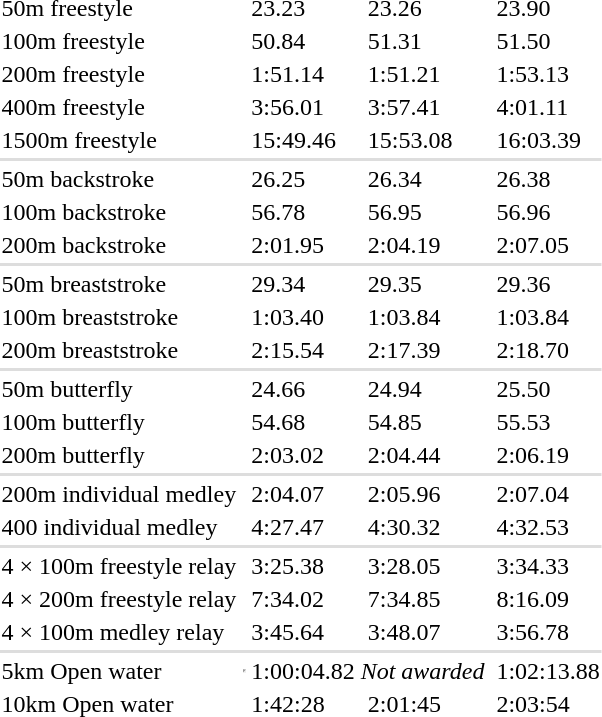<table>
<tr>
<td>50m freestyle</td>
<td></td>
<td>23.23</td>
<td></td>
<td>23.26</td>
<td></td>
<td>23.90</td>
</tr>
<tr>
<td>100m freestyle</td>
<td></td>
<td>50.84</td>
<td></td>
<td>51.31</td>
<td></td>
<td>51.50</td>
</tr>
<tr>
<td>200m freestyle</td>
<td></td>
<td>1:51.14</td>
<td></td>
<td>1:51.21</td>
<td></td>
<td>1:53.13</td>
</tr>
<tr>
<td>400m freestyle</td>
<td></td>
<td>3:56.01</td>
<td></td>
<td>3:57.41</td>
<td></td>
<td>4:01.11</td>
</tr>
<tr>
<td>1500m freestyle</td>
<td></td>
<td>15:49.46</td>
<td></td>
<td>15:53.08</td>
<td></td>
<td>16:03.39</td>
</tr>
<tr bgcolor=#DDDDDD>
<td colspan=7></td>
</tr>
<tr>
<td>50m backstroke</td>
<td></td>
<td>26.25</td>
<td></td>
<td>26.34</td>
<td></td>
<td>26.38</td>
</tr>
<tr>
<td>100m backstroke</td>
<td></td>
<td>56.78</td>
<td></td>
<td>56.95</td>
<td></td>
<td>56.96</td>
</tr>
<tr>
<td>200m backstroke</td>
<td></td>
<td>2:01.95</td>
<td></td>
<td>2:04.19</td>
<td></td>
<td>2:07.05</td>
</tr>
<tr bgcolor=#DDDDDD>
<td colspan=7></td>
</tr>
<tr>
<td>50m breaststroke</td>
<td></td>
<td>29.34</td>
<td></td>
<td>29.35</td>
<td></td>
<td>29.36</td>
</tr>
<tr>
<td>100m breaststroke</td>
<td></td>
<td>1:03.40</td>
<td></td>
<td>1:03.84</td>
<td></td>
<td>1:03.84</td>
</tr>
<tr>
<td>200m breaststroke</td>
<td></td>
<td>2:15.54</td>
<td></td>
<td>2:17.39</td>
<td></td>
<td>2:18.70</td>
</tr>
<tr bgcolor=#DDDDDD>
<td colspan=7></td>
</tr>
<tr>
<td>50m butterfly</td>
<td></td>
<td>24.66</td>
<td></td>
<td>24.94</td>
<td></td>
<td>25.50</td>
</tr>
<tr>
<td>100m butterfly</td>
<td></td>
<td>54.68</td>
<td></td>
<td>54.85</td>
<td></td>
<td>55.53</td>
</tr>
<tr>
<td>200m butterfly</td>
<td></td>
<td>2:03.02</td>
<td></td>
<td>2:04.44</td>
<td></td>
<td>2:06.19</td>
</tr>
<tr bgcolor=#DDDDDD>
<td colspan=7></td>
</tr>
<tr>
<td>200m individual medley</td>
<td></td>
<td>2:04.07</td>
<td></td>
<td>2:05.96</td>
<td></td>
<td>2:07.04</td>
</tr>
<tr>
<td>400 individual medley</td>
<td></td>
<td>4:27.47</td>
<td></td>
<td>4:30.32</td>
<td></td>
<td>4:32.53</td>
</tr>
<tr bgcolor=#DDDDDD>
<td colspan=7></td>
</tr>
<tr>
<td>4 × 100m freestyle relay</td>
<td></td>
<td>3:25.38</td>
<td></td>
<td>3:28.05</td>
<td></td>
<td>3:34.33</td>
</tr>
<tr>
<td>4 × 200m freestyle relay</td>
<td></td>
<td>7:34.02</td>
<td></td>
<td>7:34.85</td>
<td></td>
<td>8:16.09</td>
</tr>
<tr>
<td>4 × 100m medley relay</td>
<td></td>
<td>3:45.64</td>
<td></td>
<td>3:48.07</td>
<td></td>
<td>3:56.78</td>
</tr>
<tr bgcolor=#DDDDDD>
<td colspan=7></td>
</tr>
<tr>
<td>5km Open water</td>
<td><hr></td>
<td>1:00:04.82</td>
<td colspan=2><em>Not awarded</em></td>
<td></td>
<td>1:02:13.88</td>
</tr>
<tr>
<td>10km Open water</td>
<td></td>
<td>1:42:28</td>
<td></td>
<td>2:01:45</td>
<td></td>
<td>2:03:54</td>
</tr>
</table>
